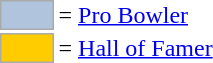<table>
<tr>
<td style="background-color:lightsteelblue; border:1px solid #aaaaaa; width:2em;"></td>
<td>= <a href='#'>Pro Bowler</a></td>
</tr>
<tr>
<td style="background-color:#FFCC00; border:1px solid #aaaaaa; width:2em;"></td>
<td>= <a href='#'>Hall of Famer</a></td>
</tr>
</table>
